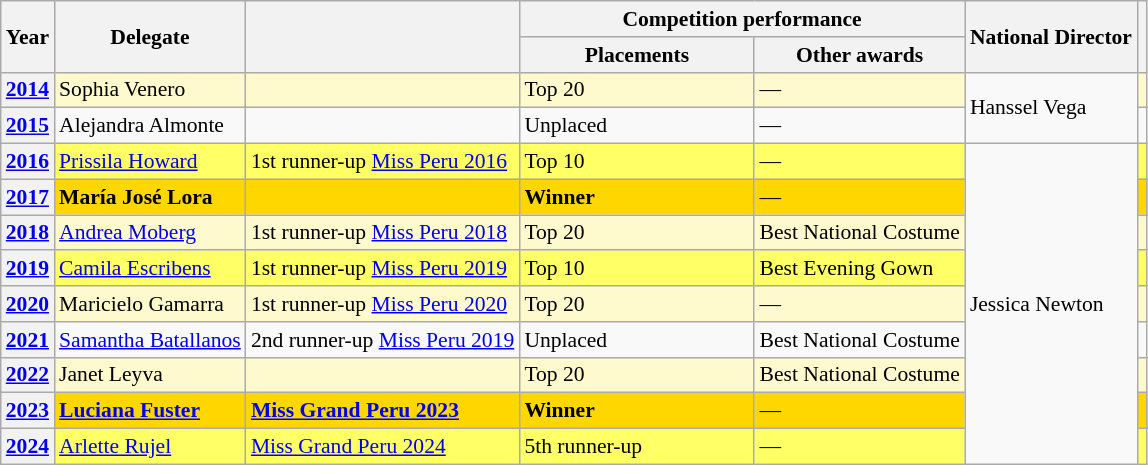<table class="wikitable defaultcenter" style="font-size:90%;">
<tr>
<th rowspan=2>Year</th>
<th rowspan=2>Delegate</th>
<th rowspan=2></th>
<th colspan=2>Competition performance</th>
<th rowspan=2>National Director</th>
<th rowspan=2></th>
</tr>
<tr>
<th width=150px>Placements</th>
<th>Other awards</th>
</tr>
<tr>
<th><a href='#'>2014</a></th>
<td bgcolor=#FFFACD>Sophia Venero</td>
<td bgcolor=#FFFACD></td>
<td bgcolor=#FFFACD>Top 20</td>
<td bgcolor=#FFFACD>—</td>
<td rowspan=2>Hanssel Vega</td>
<td bgcolor=#FFFACD></td>
</tr>
<tr>
<th><a href='#'>2015</a></th>
<td>Alejandra Almonte</td>
<td></td>
<td>Unplaced</td>
<td>—</td>
<td></td>
</tr>
<tr>
<th><a href='#'>2016</a></th>
<td bgcolor=#FFFF66><a href='#'>Prissila Howard</a></td>
<td bgcolor=#FFFF66>1st runner-up <a href='#'>Miss Peru 2016</a></td>
<td bgcolor=#FFFF66>Top 10</td>
<td bgcolor=#FFFF66>—</td>
<td rowspan="9">Jessica Newton</td>
<td bgcolor=#FFFF66></td>
</tr>
<tr>
<th><a href='#'>2017</a></th>
<td bgcolor=gold><strong>María José Lora</strong></td>
<td bgcolor=gold><strong></strong></td>
<td bgcolor=gold><strong>Winner</strong></td>
<td bgcolor=gold>—</td>
<td bgcolor=gold></td>
</tr>
<tr>
<th><a href='#'>2018</a></th>
<td bgcolor=#FFFACD><a href='#'>Andrea Moberg</a></td>
<td bgcolor=#FFFACD>1st runner-up <a href='#'>Miss Peru 2018</a></td>
<td bgcolor=#FFFACD>Top 20</td>
<td bgcolor=#FFFACD>Best National Costume</td>
<td bgcolor=#FFFACD></td>
</tr>
<tr>
<th><a href='#'>2019</a></th>
<td bgcolor=#FFFF66><a href='#'>Camila Escribens</a></td>
<td bgcolor=#FFFF66>1st runner-up <a href='#'>Miss Peru 2019</a></td>
<td bgcolor=#FFFF66>Top 10</td>
<td bgcolor=#FFFF66>Best Evening Gown</td>
<td bgcolor=#FFFF66></td>
</tr>
<tr>
<th><a href='#'>2020</a></th>
<td bgcolor=#FFFACD>Maricielo Gamarra</td>
<td bgcolor=#FFFACD>1st runner-up <a href='#'>Miss Peru 2020</a></td>
<td bgcolor=#FFFACD>Top 20</td>
<td bgcolor=#FFFACD>—</td>
<td bgcolor=#FFFACD></td>
</tr>
<tr>
<th><a href='#'>2021</a></th>
<td><a href='#'>Samantha Batallanos</a></td>
<td>2nd runner-up <a href='#'>Miss Peru 2019</a></td>
<td>Unplaced</td>
<td>Best National Costume</td>
<td></td>
</tr>
<tr>
<th><a href='#'>2022</a></th>
<td bgcolor=#FFFACD>Janet Leyva</td>
<td bgcolor=#FFFACD></td>
<td bgcolor=#FFFACD>Top 20</td>
<td bgcolor=#FFFACD>Best National Costume</td>
<td bgcolor=#FFFACD></td>
</tr>
<tr>
<th><a href='#'>2023</a></th>
<td bgcolor=gold><strong><a href='#'>Luciana Fuster</a></strong></td>
<td bgcolor=gold><strong><a href='#'>Miss Grand Peru 2023</a></strong></td>
<td bgcolor=gold><strong>Winner</strong></td>
<td bgcolor=gold>—</td>
<td bgcolor=gold></td>
</tr>
<tr>
<th><a href='#'>2024</a></th>
<td bgcolor=#FFFF66><a href='#'>Arlette Rujel</a></td>
<td bgcolor=#FFFF66><a href='#'>Miss Grand Peru 2024</a></td>
<td bgcolor=#FFFF66>5th runner-up</td>
<td bgcolor=#FFFF66>—</td>
<td bgcolor=#FFFF66></td>
</tr>
</table>
